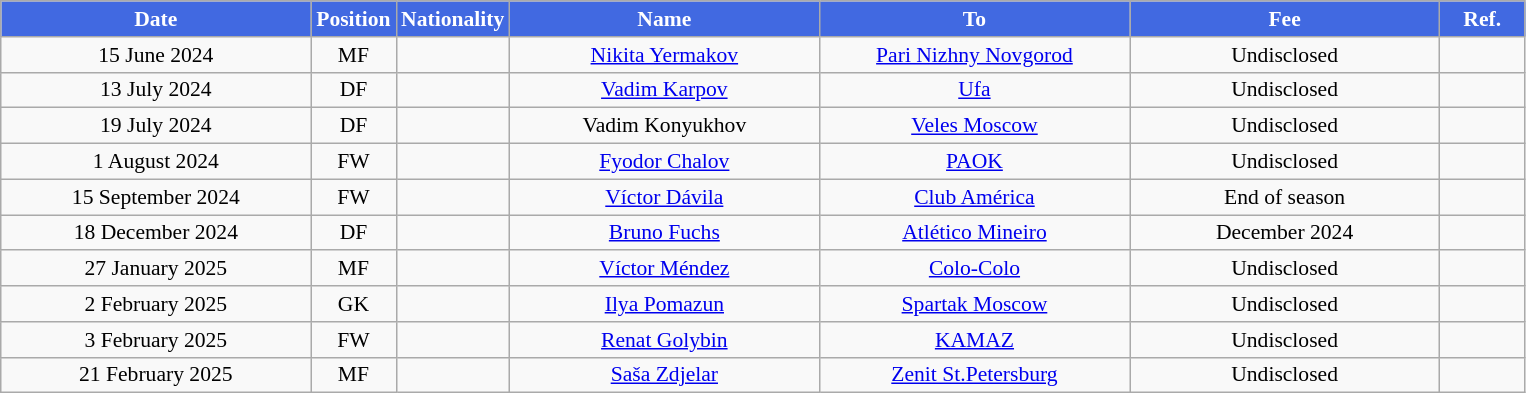<table class="wikitable"  style="text-align:center; font-size:90%; ">
<tr>
<th style="background:#4169E1; color:white; width:200px;">Date</th>
<th style="background:#4169E1; color:white; width:50px;">Position</th>
<th style="background:#4169E1; color:white; width:50px;">Nationality</th>
<th style="background:#4169E1; color:white; width:200px;">Name</th>
<th style="background:#4169E1; color:white; width:200px;">To</th>
<th style="background:#4169E1; color:white; width:200px;">Fee</th>
<th style="background:#4169E1; color:white; width:50px;">Ref.</th>
</tr>
<tr>
<td>15 June 2024</td>
<td>MF</td>
<td></td>
<td><a href='#'>Nikita Yermakov</a></td>
<td><a href='#'>Pari Nizhny Novgorod</a></td>
<td>Undisclosed</td>
<td></td>
</tr>
<tr>
<td>13 July 2024</td>
<td>DF</td>
<td></td>
<td><a href='#'>Vadim Karpov</a></td>
<td><a href='#'>Ufa</a></td>
<td>Undisclosed</td>
<td></td>
</tr>
<tr>
<td>19 July 2024</td>
<td>DF</td>
<td></td>
<td>Vadim Konyukhov</td>
<td><a href='#'>Veles Moscow</a></td>
<td>Undisclosed</td>
<td></td>
</tr>
<tr>
<td>1 August 2024</td>
<td>FW</td>
<td></td>
<td><a href='#'>Fyodor Chalov</a></td>
<td><a href='#'>PAOK</a></td>
<td>Undisclosed</td>
<td></td>
</tr>
<tr>
<td>15 September 2024</td>
<td>FW</td>
<td></td>
<td><a href='#'>Víctor Dávila</a></td>
<td><a href='#'>Club América</a></td>
<td>End of season</td>
<td></td>
</tr>
<tr>
<td>18 December 2024</td>
<td>DF</td>
<td></td>
<td><a href='#'>Bruno Fuchs</a></td>
<td><a href='#'>Atlético Mineiro</a></td>
<td>December 2024</td>
<td></td>
</tr>
<tr>
<td>27 January 2025</td>
<td>MF</td>
<td></td>
<td><a href='#'>Víctor Méndez</a></td>
<td><a href='#'>Colo-Colo</a></td>
<td>Undisclosed</td>
<td></td>
</tr>
<tr>
<td>2 February 2025</td>
<td>GK</td>
<td></td>
<td><a href='#'>Ilya Pomazun</a></td>
<td><a href='#'>Spartak Moscow</a></td>
<td>Undisclosed</td>
<td></td>
</tr>
<tr>
<td>3 February 2025</td>
<td>FW</td>
<td></td>
<td><a href='#'>Renat Golybin</a></td>
<td><a href='#'>KAMAZ</a></td>
<td>Undisclosed</td>
<td></td>
</tr>
<tr>
<td>21 February 2025</td>
<td>MF</td>
<td></td>
<td><a href='#'>Saša Zdjelar</a></td>
<td><a href='#'>Zenit St.Petersburg</a></td>
<td>Undisclosed</td>
<td></td>
</tr>
</table>
